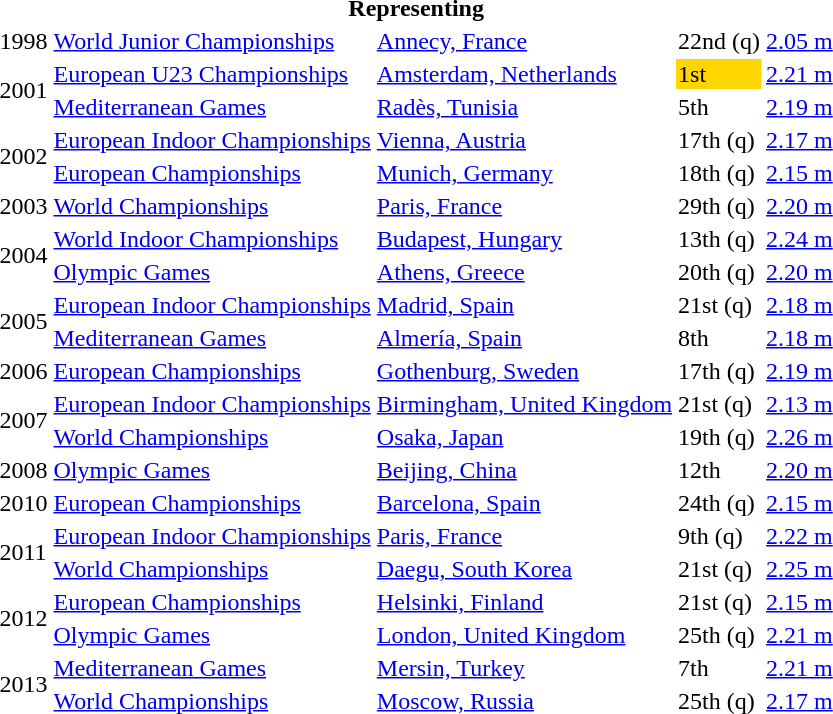<table>
<tr>
<th colspan="5">Representing </th>
</tr>
<tr>
<td>1998</td>
<td><a href='#'>World Junior Championships</a></td>
<td><a href='#'>Annecy, France</a></td>
<td>22nd (q)</td>
<td><a href='#'>2.05 m</a></td>
</tr>
<tr>
<td rowspan=2>2001</td>
<td><a href='#'>European U23 Championships</a></td>
<td><a href='#'>Amsterdam, Netherlands</a></td>
<td bgcolor=gold>1st</td>
<td><a href='#'>2.21 m</a></td>
</tr>
<tr>
<td><a href='#'>Mediterranean Games</a></td>
<td><a href='#'>Radès, Tunisia</a></td>
<td>5th</td>
<td><a href='#'>2.19 m</a></td>
</tr>
<tr>
<td rowspan=2>2002</td>
<td><a href='#'>European Indoor Championships</a></td>
<td><a href='#'>Vienna, Austria</a></td>
<td>17th (q)</td>
<td><a href='#'>2.17 m</a></td>
</tr>
<tr>
<td><a href='#'>European Championships</a></td>
<td><a href='#'>Munich, Germany</a></td>
<td>18th (q)</td>
<td><a href='#'>2.15 m</a></td>
</tr>
<tr>
<td>2003</td>
<td><a href='#'>World Championships</a></td>
<td><a href='#'>Paris, France</a></td>
<td>29th (q)</td>
<td><a href='#'>2.20 m</a></td>
</tr>
<tr>
<td rowspan=2>2004</td>
<td><a href='#'>World Indoor Championships</a></td>
<td><a href='#'>Budapest, Hungary</a></td>
<td>13th (q)</td>
<td><a href='#'>2.24 m</a></td>
</tr>
<tr>
<td><a href='#'>Olympic Games</a></td>
<td><a href='#'>Athens, Greece</a></td>
<td>20th (q)</td>
<td><a href='#'>2.20 m</a></td>
</tr>
<tr>
<td rowspan=2>2005</td>
<td><a href='#'>European Indoor Championships</a></td>
<td><a href='#'>Madrid, Spain</a></td>
<td>21st (q)</td>
<td><a href='#'>2.18 m</a></td>
</tr>
<tr>
<td><a href='#'>Mediterranean Games</a></td>
<td><a href='#'>Almería, Spain</a></td>
<td>8th</td>
<td><a href='#'>2.18 m</a></td>
</tr>
<tr>
<td>2006</td>
<td><a href='#'>European Championships</a></td>
<td><a href='#'>Gothenburg, Sweden</a></td>
<td>17th (q)</td>
<td><a href='#'>2.19 m</a></td>
</tr>
<tr>
<td rowspan=2>2007</td>
<td><a href='#'>European Indoor Championships</a></td>
<td><a href='#'>Birmingham, United Kingdom</a></td>
<td>21st (q)</td>
<td><a href='#'>2.13 m</a></td>
</tr>
<tr>
<td><a href='#'>World Championships</a></td>
<td><a href='#'>Osaka, Japan</a></td>
<td>19th (q)</td>
<td><a href='#'>2.26 m</a></td>
</tr>
<tr>
<td>2008</td>
<td><a href='#'>Olympic Games</a></td>
<td><a href='#'>Beijing, China</a></td>
<td>12th</td>
<td><a href='#'>2.20 m</a></td>
</tr>
<tr>
<td>2010</td>
<td><a href='#'>European Championships</a></td>
<td><a href='#'>Barcelona, Spain</a></td>
<td>24th (q)</td>
<td><a href='#'>2.15 m</a></td>
</tr>
<tr>
<td rowspan=2>2011</td>
<td><a href='#'>European Indoor Championships</a></td>
<td><a href='#'>Paris, France</a></td>
<td>9th (q)</td>
<td><a href='#'>2.22 m</a></td>
</tr>
<tr>
<td><a href='#'>World Championships</a></td>
<td><a href='#'>Daegu, South Korea</a></td>
<td>21st (q)</td>
<td><a href='#'>2.25 m</a></td>
</tr>
<tr>
<td rowspan=2>2012</td>
<td><a href='#'>European Championships</a></td>
<td><a href='#'>Helsinki, Finland</a></td>
<td>21st (q)</td>
<td><a href='#'>2.15 m</a></td>
</tr>
<tr>
<td><a href='#'>Olympic Games</a></td>
<td><a href='#'>London, United Kingdom</a></td>
<td>25th (q)</td>
<td><a href='#'>2.21 m</a></td>
</tr>
<tr>
<td rowspan=2>2013</td>
<td><a href='#'>Mediterranean Games</a></td>
<td><a href='#'>Mersin, Turkey</a></td>
<td>7th</td>
<td><a href='#'>2.21 m</a></td>
</tr>
<tr>
<td><a href='#'>World Championships</a></td>
<td><a href='#'>Moscow, Russia</a></td>
<td>25th (q)</td>
<td><a href='#'>2.17 m</a></td>
</tr>
</table>
